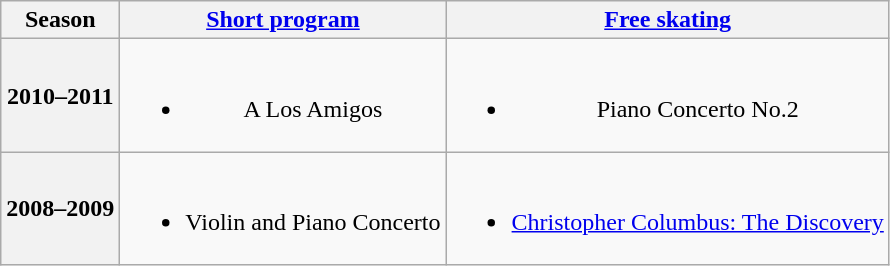<table class="wikitable" style="text-align:center">
<tr>
<th>Season</th>
<th><a href='#'>Short program</a></th>
<th><a href='#'>Free skating</a></th>
</tr>
<tr>
<th>2010–2011 <br> </th>
<td><br><ul><li>A Los Amigos</li></ul></td>
<td><br><ul><li>Piano Concerto No.2 <br></li></ul></td>
</tr>
<tr>
<th>2008–2009 <br> </th>
<td><br><ul><li>Violin and Piano Concerto <br></li></ul></td>
<td><br><ul><li><a href='#'>Christopher Columbus: The Discovery</a> <br></li></ul></td>
</tr>
</table>
